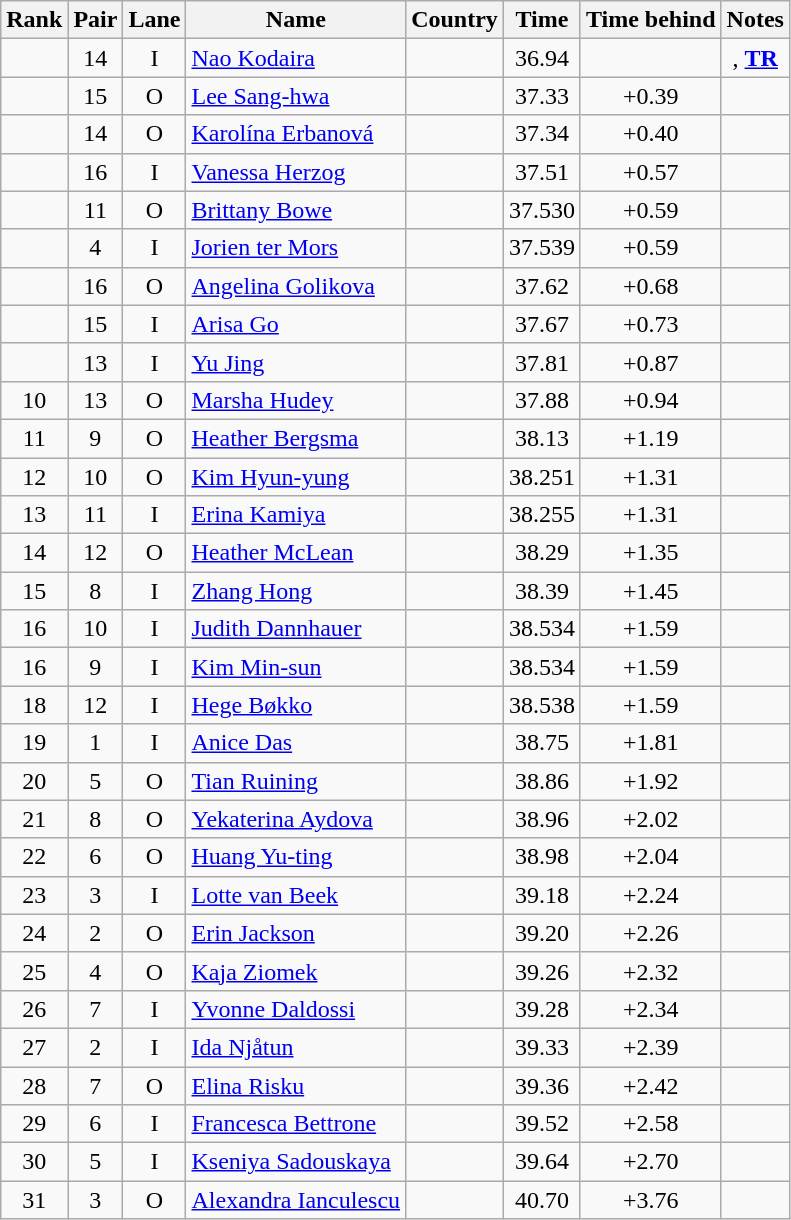<table class="wikitable sortable" style="text-align:center">
<tr>
<th>Rank</th>
<th>Pair</th>
<th>Lane</th>
<th>Name</th>
<th>Country</th>
<th>Time</th>
<th>Time behind</th>
<th>Notes</th>
</tr>
<tr>
<td></td>
<td>14</td>
<td>I</td>
<td align="left"><a href='#'>Nao Kodaira</a></td>
<td align="left"></td>
<td>36.94</td>
<td></td>
<td>, <strong><a href='#'>TR</a></strong></td>
</tr>
<tr>
<td></td>
<td>15</td>
<td>O</td>
<td align="left"><a href='#'>Lee Sang-hwa</a></td>
<td align="left"></td>
<td>37.33</td>
<td>+0.39</td>
<td></td>
</tr>
<tr>
<td></td>
<td>14</td>
<td>O</td>
<td align="left"><a href='#'>Karolína Erbanová</a></td>
<td align="left"></td>
<td>37.34</td>
<td>+0.40</td>
<td></td>
</tr>
<tr>
<td></td>
<td>16</td>
<td>I</td>
<td align="left"><a href='#'>Vanessa Herzog</a></td>
<td align="left"></td>
<td>37.51</td>
<td>+0.57</td>
<td></td>
</tr>
<tr>
<td></td>
<td>11</td>
<td>O</td>
<td align="left"><a href='#'>Brittany Bowe</a></td>
<td align="left"></td>
<td>37.530</td>
<td>+0.59</td>
<td></td>
</tr>
<tr>
<td></td>
<td>4</td>
<td>I</td>
<td align="left"><a href='#'>Jorien ter Mors</a></td>
<td align="left"></td>
<td>37.539</td>
<td>+0.59</td>
<td></td>
</tr>
<tr>
<td></td>
<td>16</td>
<td>O</td>
<td align="left"><a href='#'>Angelina Golikova</a></td>
<td align="left"></td>
<td>37.62</td>
<td>+0.68</td>
<td></td>
</tr>
<tr>
<td></td>
<td>15</td>
<td>I</td>
<td align="left"><a href='#'>Arisa Go</a></td>
<td align="left"></td>
<td>37.67</td>
<td>+0.73</td>
<td></td>
</tr>
<tr>
<td></td>
<td>13</td>
<td>I</td>
<td align="left"><a href='#'>Yu Jing</a></td>
<td align="left"></td>
<td>37.81</td>
<td>+0.87</td>
<td></td>
</tr>
<tr>
<td>10</td>
<td>13</td>
<td>O</td>
<td align="left"><a href='#'>Marsha Hudey</a></td>
<td align="left"></td>
<td>37.88</td>
<td>+0.94</td>
<td></td>
</tr>
<tr>
<td>11</td>
<td>9</td>
<td>O</td>
<td align="left"><a href='#'>Heather Bergsma</a></td>
<td align="left"></td>
<td>38.13</td>
<td>+1.19</td>
<td></td>
</tr>
<tr>
<td>12</td>
<td>10</td>
<td>O</td>
<td align="left"><a href='#'>Kim Hyun-yung</a></td>
<td align="left"></td>
<td>38.251</td>
<td>+1.31</td>
<td></td>
</tr>
<tr>
<td>13</td>
<td>11</td>
<td>I</td>
<td align="left"><a href='#'>Erina Kamiya</a></td>
<td align="left"></td>
<td>38.255</td>
<td>+1.31</td>
<td></td>
</tr>
<tr>
<td>14</td>
<td>12</td>
<td>O</td>
<td align="left"><a href='#'>Heather McLean</a></td>
<td align="left"></td>
<td>38.29</td>
<td>+1.35</td>
<td></td>
</tr>
<tr>
<td>15</td>
<td>8</td>
<td>I</td>
<td align="left"><a href='#'>Zhang Hong</a></td>
<td align="left"></td>
<td>38.39</td>
<td>+1.45</td>
<td></td>
</tr>
<tr>
<td>16</td>
<td>10</td>
<td>I</td>
<td align="left"><a href='#'>Judith Dannhauer</a></td>
<td align="left"></td>
<td>38.534</td>
<td>+1.59</td>
<td></td>
</tr>
<tr>
<td>16</td>
<td>9</td>
<td>I</td>
<td align="left"><a href='#'>Kim Min-sun</a></td>
<td align="left"></td>
<td>38.534</td>
<td>+1.59</td>
<td></td>
</tr>
<tr>
<td>18</td>
<td>12</td>
<td>I</td>
<td align="left"><a href='#'>Hege Bøkko</a></td>
<td align="left"></td>
<td>38.538</td>
<td>+1.59</td>
<td></td>
</tr>
<tr>
<td>19</td>
<td>1</td>
<td>I</td>
<td align="left"><a href='#'>Anice Das</a></td>
<td align="left"></td>
<td>38.75</td>
<td>+1.81</td>
<td></td>
</tr>
<tr>
<td>20</td>
<td>5</td>
<td>O</td>
<td align="left"><a href='#'>Tian Ruining</a></td>
<td align="left"></td>
<td>38.86</td>
<td>+1.92</td>
<td></td>
</tr>
<tr>
<td>21</td>
<td>8</td>
<td>O</td>
<td align="left"><a href='#'>Yekaterina Aydova</a></td>
<td align="left"></td>
<td>38.96</td>
<td>+2.02</td>
<td></td>
</tr>
<tr>
<td>22</td>
<td>6</td>
<td>O</td>
<td align="left"><a href='#'>Huang Yu-ting</a></td>
<td align="left"></td>
<td>38.98</td>
<td>+2.04</td>
<td></td>
</tr>
<tr>
<td>23</td>
<td>3</td>
<td>I</td>
<td align="left"><a href='#'>Lotte van Beek</a></td>
<td align="left"></td>
<td>39.18</td>
<td>+2.24</td>
<td></td>
</tr>
<tr>
<td>24</td>
<td>2</td>
<td>O</td>
<td align="left"><a href='#'>Erin Jackson</a></td>
<td align="left"></td>
<td>39.20</td>
<td>+2.26</td>
<td></td>
</tr>
<tr>
<td>25</td>
<td>4</td>
<td>O</td>
<td align="left"><a href='#'>Kaja Ziomek</a></td>
<td align="left"></td>
<td>39.26</td>
<td>+2.32</td>
<td></td>
</tr>
<tr>
<td>26</td>
<td>7</td>
<td>I</td>
<td align="left"><a href='#'>Yvonne Daldossi</a></td>
<td align="left"></td>
<td>39.28</td>
<td>+2.34</td>
<td></td>
</tr>
<tr>
<td>27</td>
<td>2</td>
<td>I</td>
<td align="left"><a href='#'>Ida Njåtun</a></td>
<td align="left"></td>
<td>39.33</td>
<td>+2.39</td>
<td></td>
</tr>
<tr>
<td>28</td>
<td>7</td>
<td>O</td>
<td align="left"><a href='#'>Elina Risku</a></td>
<td align="left"></td>
<td>39.36</td>
<td>+2.42</td>
<td></td>
</tr>
<tr>
<td>29</td>
<td>6</td>
<td>I</td>
<td align="left"><a href='#'>Francesca Bettrone</a></td>
<td align="left"></td>
<td>39.52</td>
<td>+2.58</td>
<td></td>
</tr>
<tr>
<td>30</td>
<td>5</td>
<td>I</td>
<td align="left"><a href='#'>Kseniya Sadouskaya</a></td>
<td align="left"></td>
<td>39.64</td>
<td>+2.70</td>
<td></td>
</tr>
<tr>
<td>31</td>
<td>3</td>
<td>O</td>
<td align="left"><a href='#'>Alexandra Ianculescu</a></td>
<td align="left"></td>
<td>40.70</td>
<td>+3.76</td>
<td></td>
</tr>
</table>
